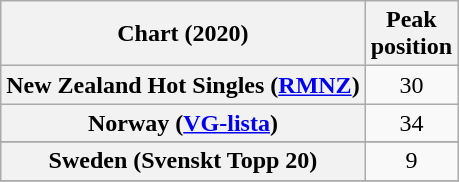<table class="wikitable sortable plainrowheaders" style="text-align:center">
<tr>
<th scope="col">Chart (2020)</th>
<th scope="col">Peak<br>position</th>
</tr>
<tr>
<th scope="row">New Zealand Hot Singles (<a href='#'>RMNZ</a>)</th>
<td>30</td>
</tr>
<tr>
<th scope="row">Norway (<a href='#'>VG-lista</a>)</th>
<td>34</td>
</tr>
<tr>
</tr>
<tr>
<th scope="row">Sweden (Svenskt Topp 20)</th>
<td>9</td>
</tr>
<tr>
</tr>
</table>
